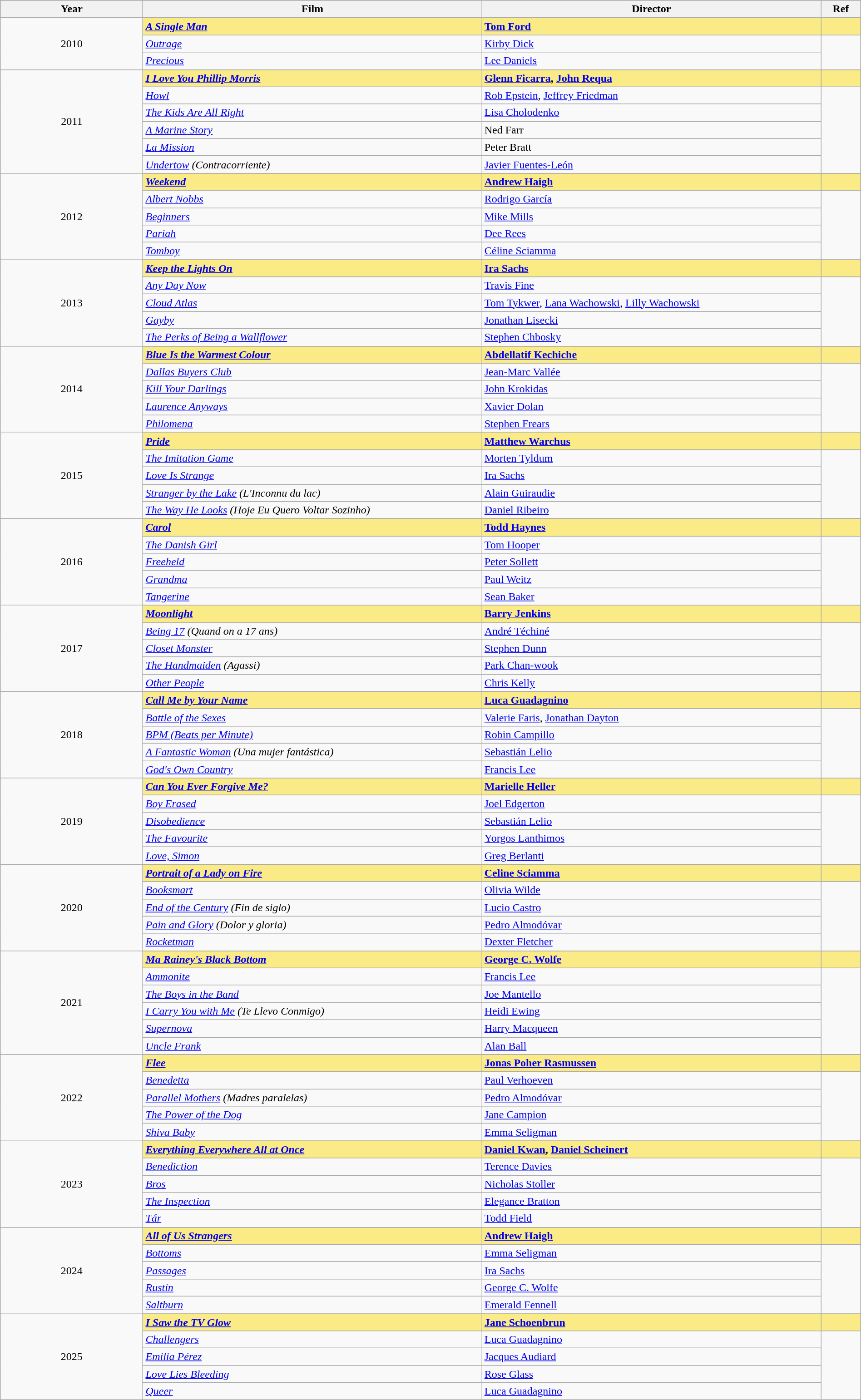<table class="wikitable" style="width:100%;">
<tr style="background:#bebebe;">
<th style="width:8%;">Year</th>
<th style="width:19%;">Film</th>
<th style="width:19%;">Director</th>
<th style="width:2%;">Ref</th>
</tr>
<tr>
<td rowspan="4" align="center">2010</td>
</tr>
<tr style="background:#FAEB86;">
<td><strong><em><a href='#'>A Single Man</a></em></strong></td>
<td><strong><a href='#'>Tom Ford</a></strong></td>
<td></td>
</tr>
<tr>
<td><em><a href='#'>Outrage</a></em></td>
<td><a href='#'>Kirby Dick</a></td>
<td rowspan=2></td>
</tr>
<tr>
<td><em><a href='#'>Precious</a></em></td>
<td><a href='#'>Lee Daniels</a></td>
</tr>
<tr>
<td rowspan=7 align="center">2011</td>
</tr>
<tr style="background:#FAEB86;">
<td><strong><em><a href='#'>I Love You Phillip Morris</a></em></strong></td>
<td><strong><a href='#'>Glenn Ficarra</a>, <a href='#'>John Requa</a></strong></td>
<td></td>
</tr>
<tr>
<td><em><a href='#'>Howl</a></em></td>
<td><a href='#'>Rob Epstein</a>, <a href='#'>Jeffrey Friedman</a></td>
<td rowspan=5></td>
</tr>
<tr>
<td><em><a href='#'>The Kids Are All Right</a></em></td>
<td><a href='#'>Lisa Cholodenko</a></td>
</tr>
<tr>
<td><em><a href='#'>A Marine Story</a></em></td>
<td>Ned Farr</td>
</tr>
<tr>
<td><em><a href='#'>La Mission</a></em></td>
<td>Peter Bratt</td>
</tr>
<tr>
<td><em><a href='#'>Undertow</a> (Contracorriente)</em></td>
<td><a href='#'>Javier Fuentes-León</a></td>
</tr>
<tr>
<td rowspan=6 align="center">2012</td>
</tr>
<tr style="background:#FAEB86;">
<td><strong><em><a href='#'>Weekend</a></em></strong></td>
<td><strong><a href='#'>Andrew Haigh</a></strong></td>
<td></td>
</tr>
<tr>
<td><em><a href='#'>Albert Nobbs</a></em></td>
<td><a href='#'>Rodrigo García</a></td>
<td rowspan=4></td>
</tr>
<tr>
<td><em><a href='#'>Beginners</a></em></td>
<td><a href='#'>Mike Mills</a></td>
</tr>
<tr>
<td><em><a href='#'>Pariah</a></em></td>
<td><a href='#'>Dee Rees</a></td>
</tr>
<tr>
<td><em><a href='#'>Tomboy</a></em></td>
<td><a href='#'>Céline Sciamma</a></td>
</tr>
<tr>
<td rowspan=6 align="center">2013</td>
</tr>
<tr style="background:#FAEB86;">
<td><strong><em><a href='#'>Keep the Lights On</a></em></strong></td>
<td><strong><a href='#'>Ira Sachs</a></strong></td>
<td></td>
</tr>
<tr>
<td><em><a href='#'>Any Day Now</a></em></td>
<td><a href='#'>Travis Fine</a></td>
<td rowspan=4></td>
</tr>
<tr>
<td><em><a href='#'>Cloud Atlas</a></em></td>
<td><a href='#'>Tom Tykwer</a>, <a href='#'>Lana Wachowski</a>, <a href='#'>Lilly Wachowski</a></td>
</tr>
<tr>
<td><em><a href='#'>Gayby</a></em></td>
<td><a href='#'>Jonathan Lisecki</a></td>
</tr>
<tr>
<td><em><a href='#'>The Perks of Being a Wallflower</a></em></td>
<td><a href='#'>Stephen Chbosky</a></td>
</tr>
<tr>
<td rowspan=6 align="center">2014</td>
</tr>
<tr style="background:#FAEB86;">
<td><strong><em><a href='#'>Blue Is the Warmest Colour</a></em></strong></td>
<td><strong><a href='#'>Abdellatif Kechiche</a></strong></td>
<td></td>
</tr>
<tr>
<td><em><a href='#'>Dallas Buyers Club</a></em></td>
<td><a href='#'>Jean-Marc Vallée</a></td>
<td rowspan=4></td>
</tr>
<tr>
<td><em><a href='#'>Kill Your Darlings</a></em></td>
<td><a href='#'>John Krokidas</a></td>
</tr>
<tr>
<td><em><a href='#'>Laurence Anyways</a></em></td>
<td><a href='#'>Xavier Dolan</a></td>
</tr>
<tr>
<td><em><a href='#'>Philomena</a></em></td>
<td><a href='#'>Stephen Frears</a></td>
</tr>
<tr>
<td rowspan=6 align="center">2015</td>
</tr>
<tr style="background:#FAEB86;">
<td><strong><em><a href='#'>Pride</a></em></strong></td>
<td><strong><a href='#'>Matthew Warchus</a></strong></td>
<td></td>
</tr>
<tr>
<td><em><a href='#'>The Imitation Game</a></em></td>
<td><a href='#'>Morten Tyldum</a></td>
<td rowspan=4></td>
</tr>
<tr>
<td><em><a href='#'>Love Is Strange</a></em></td>
<td><a href='#'>Ira Sachs</a></td>
</tr>
<tr>
<td><em><a href='#'>Stranger by the Lake</a> (L'Inconnu du lac)</em></td>
<td><a href='#'>Alain Guiraudie</a></td>
</tr>
<tr>
<td><em><a href='#'>The Way He Looks</a> (Hoje Eu Quero Voltar Sozinho)</em></td>
<td><a href='#'>Daniel Ribeiro</a></td>
</tr>
<tr>
<td rowspan=6 align="center">2016</td>
</tr>
<tr style="background:#FAEB86;">
<td><strong><em><a href='#'>Carol</a></em></strong></td>
<td><strong><a href='#'>Todd Haynes</a></strong></td>
<td></td>
</tr>
<tr>
<td><em><a href='#'>The Danish Girl</a></em></td>
<td><a href='#'>Tom Hooper</a></td>
<td rowspan=4></td>
</tr>
<tr>
<td><em><a href='#'>Freeheld</a></em></td>
<td><a href='#'>Peter Sollett</a></td>
</tr>
<tr>
<td><em><a href='#'>Grandma</a></em></td>
<td><a href='#'>Paul Weitz</a></td>
</tr>
<tr>
<td><em><a href='#'>Tangerine</a></em></td>
<td><a href='#'>Sean Baker</a></td>
</tr>
<tr>
<td rowspan=6 align="center">2017</td>
</tr>
<tr style="background:#FAEB86;">
<td><strong><em><a href='#'>Moonlight</a></em></strong></td>
<td><strong><a href='#'>Barry Jenkins</a></strong></td>
<td></td>
</tr>
<tr>
<td><em><a href='#'>Being 17</a> (Quand on a 17 ans)</em></td>
<td><a href='#'>André Téchiné</a></td>
<td rowspan=4></td>
</tr>
<tr>
<td><em><a href='#'>Closet Monster</a></em></td>
<td><a href='#'>Stephen Dunn</a></td>
</tr>
<tr>
<td><em><a href='#'>The Handmaiden</a> (Agassi)</em></td>
<td><a href='#'>Park Chan-wook</a></td>
</tr>
<tr>
<td><em><a href='#'>Other People</a></em></td>
<td><a href='#'>Chris Kelly</a></td>
</tr>
<tr>
<td rowspan=6 align="center">2018</td>
</tr>
<tr style="background:#FAEB86;">
<td><strong><em><a href='#'>Call Me by Your Name</a></em></strong></td>
<td><strong><a href='#'>Luca Guadagnino</a></strong></td>
<td></td>
</tr>
<tr>
<td><em><a href='#'>Battle of the Sexes</a></em></td>
<td><a href='#'>Valerie Faris</a>, <a href='#'>Jonathan Dayton</a></td>
<td rowspan=4></td>
</tr>
<tr>
<td><em><a href='#'>BPM (Beats per Minute)</a></em></td>
<td><a href='#'>Robin Campillo</a></td>
</tr>
<tr>
<td><em><a href='#'>A Fantastic Woman</a> (Una mujer fantástica)</em></td>
<td><a href='#'>Sebastián Lelio</a></td>
</tr>
<tr>
<td><em><a href='#'>God's Own Country</a></em></td>
<td><a href='#'>Francis Lee</a></td>
</tr>
<tr>
<td rowspan=6 align="center">2019</td>
</tr>
<tr style="background:#FAEB86;">
<td><strong><em><a href='#'>Can You Ever Forgive Me?</a></em></strong></td>
<td><strong><a href='#'>Marielle Heller</a></strong></td>
<td></td>
</tr>
<tr>
<td><em><a href='#'>Boy Erased</a></em></td>
<td><a href='#'>Joel Edgerton</a></td>
<td rowspan=4></td>
</tr>
<tr>
<td><em><a href='#'>Disobedience</a></em></td>
<td><a href='#'>Sebastián Lelio</a></td>
</tr>
<tr>
<td><em><a href='#'>The Favourite</a></em></td>
<td><a href='#'>Yorgos Lanthimos</a></td>
</tr>
<tr>
<td><em><a href='#'>Love, Simon</a></em></td>
<td><a href='#'>Greg Berlanti</a></td>
</tr>
<tr>
<td rowspan=6 align="center">2020</td>
</tr>
<tr style="background:#FAEB86;">
<td><strong><em><a href='#'>Portrait of a Lady on Fire</a></em></strong></td>
<td><strong><a href='#'>Celine Sciamma</a></strong></td>
<td></td>
</tr>
<tr>
<td><em><a href='#'>Booksmart</a></em></td>
<td><a href='#'>Olivia Wilde</a></td>
<td rowspan=4></td>
</tr>
<tr>
<td><em><a href='#'>End of the Century</a> (Fin de siglo)</em></td>
<td><a href='#'>Lucio Castro</a></td>
</tr>
<tr>
<td><em><a href='#'>Pain and Glory</a> (Dolor y gloria)</em></td>
<td><a href='#'>Pedro Almodóvar</a></td>
</tr>
<tr>
<td><em><a href='#'>Rocketman</a></em></td>
<td><a href='#'>Dexter Fletcher</a></td>
</tr>
<tr>
<td rowspan=7 align="center">2021</td>
</tr>
<tr style="background:#FAEB86;">
<td><strong><em><a href='#'>Ma Rainey's Black Bottom</a></em></strong></td>
<td><strong><a href='#'>George C. Wolfe</a></strong></td>
<td></td>
</tr>
<tr>
<td><em><a href='#'>Ammonite</a></em></td>
<td><a href='#'>Francis Lee</a></td>
<td rowspan=5></td>
</tr>
<tr>
<td><em><a href='#'>The Boys in the Band</a></em></td>
<td><a href='#'>Joe Mantello</a></td>
</tr>
<tr>
<td><em><a href='#'>I Carry You with Me</a> (Te Llevo Conmigo)</em></td>
<td><a href='#'>Heidi Ewing</a></td>
</tr>
<tr>
<td><em><a href='#'>Supernova</a></em></td>
<td><a href='#'>Harry Macqueen</a></td>
</tr>
<tr>
<td><em><a href='#'>Uncle Frank</a></em></td>
<td><a href='#'>Alan Ball</a></td>
</tr>
<tr>
<td rowspan=6 align="center">2022</td>
</tr>
<tr style="background:#FAEB86;">
<td><strong><em><a href='#'>Flee</a></em></strong></td>
<td><strong><a href='#'>Jonas Poher Rasmussen</a></strong></td>
<td></td>
</tr>
<tr>
<td><em><a href='#'>Benedetta</a></em></td>
<td><a href='#'>Paul Verhoeven</a></td>
<td rowspan=4></td>
</tr>
<tr>
<td><em><a href='#'>Parallel Mothers</a> (Madres paralelas)</em></td>
<td><a href='#'>Pedro Almodóvar</a></td>
</tr>
<tr>
<td><em><a href='#'>The Power of the Dog</a></em></td>
<td><a href='#'>Jane Campion</a></td>
</tr>
<tr>
<td><em><a href='#'>Shiva Baby</a></em></td>
<td><a href='#'>Emma Seligman</a></td>
</tr>
<tr>
<td rowspan=6 align="center">2023</td>
</tr>
<tr style="background:#FAEB86;">
<td><strong><em><a href='#'>Everything Everywhere All at Once</a></em></strong></td>
<td><strong><a href='#'>Daniel Kwan</a>, <a href='#'>Daniel Scheinert</a></strong></td>
<td></td>
</tr>
<tr>
<td><em><a href='#'>Benediction</a></em></td>
<td><a href='#'>Terence Davies</a></td>
<td rowspan=4></td>
</tr>
<tr>
<td><em><a href='#'>Bros</a></em></td>
<td><a href='#'>Nicholas Stoller</a></td>
</tr>
<tr>
<td><em><a href='#'>The Inspection</a></em></td>
<td><a href='#'>Elegance Bratton</a></td>
</tr>
<tr>
<td><em><a href='#'>Tár</a></em></td>
<td><a href='#'>Todd Field</a></td>
</tr>
<tr>
<td rowspan=6 align="center">2024</td>
</tr>
<tr style="background:#FAEB86;">
<td><strong><em><a href='#'>All of Us Strangers</a></em></strong></td>
<td><strong><a href='#'>Andrew Haigh</a></strong></td>
<td></td>
</tr>
<tr>
<td><em><a href='#'>Bottoms</a></em></td>
<td><a href='#'>Emma Seligman</a></td>
<td rowspan=4></td>
</tr>
<tr>
<td><em><a href='#'>Passages</a></em></td>
<td><a href='#'>Ira Sachs</a></td>
</tr>
<tr>
<td><em><a href='#'>Rustin</a></em></td>
<td><a href='#'>George C. Wolfe</a></td>
</tr>
<tr>
<td><em><a href='#'>Saltburn</a></em></td>
<td><a href='#'>Emerald Fennell</a></td>
</tr>
<tr>
<td rowspan=6 align="center">2025</td>
</tr>
<tr style="background:#FAEB86;">
<td><strong><em><a href='#'>I Saw the TV Glow</a></em></strong></td>
<td><strong><a href='#'>Jane Schoenbrun</a></strong></td>
<td></td>
</tr>
<tr>
<td><em><a href='#'>Challengers</a></em></td>
<td><a href='#'>Luca Guadagnino</a></td>
<td rowspan=4></td>
</tr>
<tr>
<td><em><a href='#'>Emilia Pérez</a></em></td>
<td><a href='#'>Jacques Audiard</a></td>
</tr>
<tr>
<td><em><a href='#'>Love Lies Bleeding</a></em></td>
<td><a href='#'>Rose Glass</a></td>
</tr>
<tr>
<td><em><a href='#'>Queer</a></em></td>
<td><a href='#'>Luca Guadagnino</a></td>
</tr>
</table>
